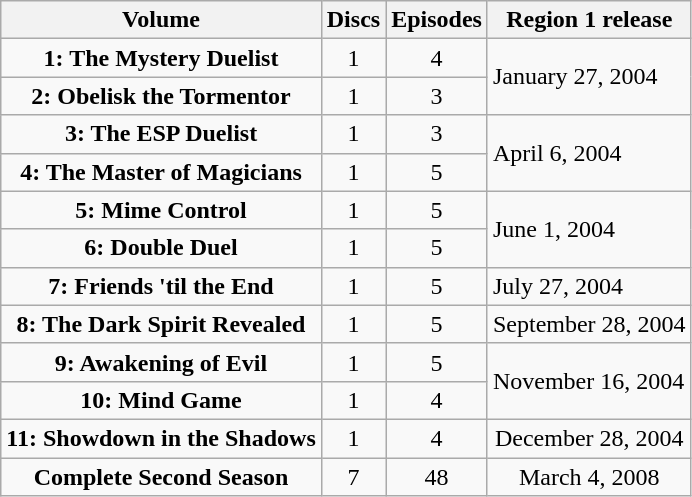<table class="wikitable plainrowheaders">
<tr>
<th>Volume</th>
<th>Discs</th>
<th>Episodes</th>
<th>Region 1 release</th>
</tr>
<tr>
<td align=center><strong>1: The Mystery Duelist</strong></td>
<td align=center>1</td>
<td align=center>4</td>
<td rowspan="2">January 27, 2004</td>
</tr>
<tr>
<td align=center><strong>2: Obelisk the Tormentor</strong></td>
<td align=center>1</td>
<td align=center>3</td>
</tr>
<tr>
<td align=center><strong>3: The ESP Duelist</strong></td>
<td align=center>1</td>
<td align=center>3</td>
<td rowspan="2">April 6, 2004</td>
</tr>
<tr>
<td align=center><strong>4: The Master of Magicians</strong></td>
<td align=center>1</td>
<td align=center>5</td>
</tr>
<tr>
<td align=center><strong>5: Mime Control</strong></td>
<td align=center>1</td>
<td align=center>5</td>
<td rowspan="2">June 1, 2004</td>
</tr>
<tr>
<td align=center><strong>6: Double Duel</strong></td>
<td align=center>1</td>
<td align=center>5</td>
</tr>
<tr>
<td align=center><strong>7: Friends 'til the End</strong></td>
<td align=center>1</td>
<td align=center>5</td>
<td>July 27, 2004</td>
</tr>
<tr>
<td align=center><strong>8: The Dark Spirit Revealed</strong></td>
<td align=center>1</td>
<td align=center>5</td>
<td>September 28, 2004</td>
</tr>
<tr>
<td align=center><strong>9: Awakening of Evil</strong></td>
<td align=center>1</td>
<td align=center>5</td>
<td rowspan="2">November 16, 2004</td>
</tr>
<tr>
<td align=center><strong>10: Mind Game</strong></td>
<td align=center>1</td>
<td align=center>4</td>
</tr>
<tr>
<td align=center><strong>11: Showdown in the Shadows</strong></td>
<td align=center>1</td>
<td align=center>4</td>
<td align=center>December 28, 2004</td>
</tr>
<tr>
<td align=center><strong>Complete Second Season</strong></td>
<td align=center>7</td>
<td align=center>48</td>
<td align=center>March 4, 2008</td>
</tr>
</table>
